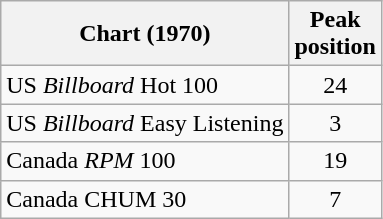<table class="wikitable sortable">
<tr>
<th>Chart (1970)</th>
<th>Peak<br>position</th>
</tr>
<tr>
<td>US <em>Billboard</em> Hot 100</td>
<td style="text-align:center;">24</td>
</tr>
<tr>
<td>US <em>Billboard</em> Easy Listening</td>
<td style="text-align:center;">3</td>
</tr>
<tr>
<td>Canada <em>RPM</em> 100</td>
<td style="text-align:center;">19</td>
</tr>
<tr>
<td>Canada CHUM 30</td>
<td style="text-align:center;">7</td>
</tr>
</table>
